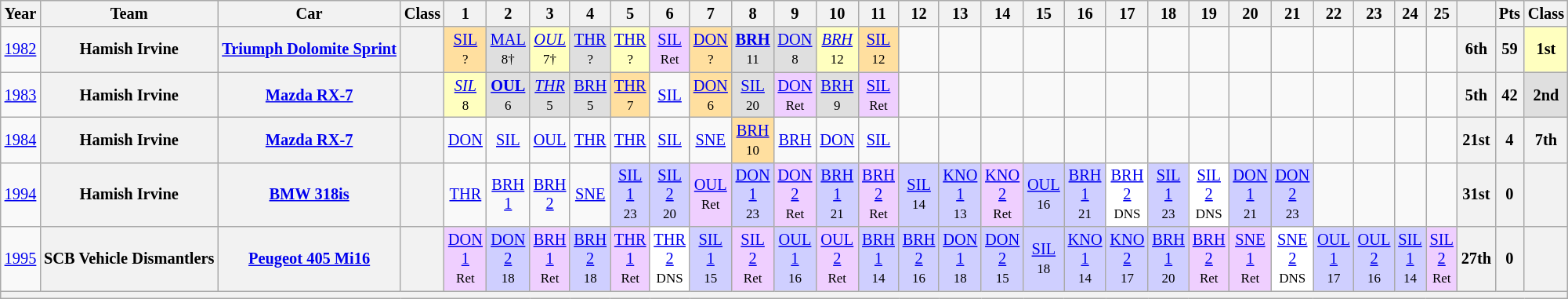<table class="wikitable" style="text-align:center; font-size:85%">
<tr>
<th>Year</th>
<th>Team</th>
<th>Car</th>
<th>Class</th>
<th>1</th>
<th>2</th>
<th>3</th>
<th>4</th>
<th>5</th>
<th>6</th>
<th>7</th>
<th>8</th>
<th>9</th>
<th>10</th>
<th>11</th>
<th>12</th>
<th>13</th>
<th>14</th>
<th>15</th>
<th>16</th>
<th>17</th>
<th>18</th>
<th>19</th>
<th>20</th>
<th>21</th>
<th>22</th>
<th>23</th>
<th>24</th>
<th>25</th>
<th></th>
<th>Pts</th>
<th>Class</th>
</tr>
<tr>
<td><a href='#'>1982</a></td>
<th nowrap>Hamish Irvine</th>
<th nowrap><a href='#'>Triumph Dolomite Sprint</a></th>
<th><span></span></th>
<td style="background:#FFDF9F;"><a href='#'>SIL</a><br><small>?</small></td>
<td style="background:#DFDFDF;"><a href='#'>MAL</a><br><small>8†</small></td>
<td style="background:#FFFFBF;"><em><a href='#'>OUL</a></em><br><small>7†</small></td>
<td style="background:#DFDFDF;"><a href='#'>THR</a><br><small>?</small></td>
<td style="background:#FFFFBF;"><a href='#'>THR</a><br><small>?</small></td>
<td style="background:#EFCFFF;"><a href='#'>SIL</a><br><small>Ret</small></td>
<td style="background:#FFDF9F;"><a href='#'>DON</a><br><small>?</small></td>
<td style="background:#DFDFDF;"><strong><a href='#'>BRH</a></strong><br><small>11</small></td>
<td style="background:#DFDFDF;"><a href='#'>DON</a><br><small>8</small></td>
<td style="background:#FFFFBF;"><em><a href='#'>BRH</a></em><br><small>12</small></td>
<td style="background:#FFDF9F;"><a href='#'>SIL</a><br><small>12</small></td>
<td></td>
<td></td>
<td></td>
<td></td>
<td></td>
<td></td>
<td></td>
<td></td>
<td></td>
<td></td>
<td></td>
<td></td>
<td></td>
<td></td>
<th>6th</th>
<th>59</th>
<th style="background:#FFFFBF;">1st</th>
</tr>
<tr>
<td><a href='#'>1983</a></td>
<th nowrap>Hamish Irvine</th>
<th nowrap><a href='#'>Mazda RX-7</a></th>
<th><span></span></th>
<td style="background:#FFFFBF;"><em><a href='#'>SIL</a></em><br><small>8</small></td>
<td style="background:#DFDFDF;"><strong><a href='#'>OUL</a></strong><br><small>6</small></td>
<td style="background:#DFDFDF;"><em><a href='#'>THR</a></em><br><small>5</small></td>
<td style="background:#DFDFDF;"><a href='#'>BRH</a><br><small>5</small></td>
<td style="background:#FFDF9F;"><a href='#'>THR</a><br><small>7</small></td>
<td><a href='#'>SIL</a></td>
<td style="background:#FFDF9F;"><a href='#'>DON</a><br><small>6</small></td>
<td style="background:#DFDFDF;"><a href='#'>SIL</a><br><small>20</small></td>
<td style="background:#EFCFFF;"><a href='#'>DON</a><br><small>Ret</small></td>
<td style="background:#DFDFDF;"><a href='#'>BRH</a><br><small>9</small></td>
<td style="background:#EFCFFF;"><a href='#'>SIL</a><br><small>Ret</small></td>
<td></td>
<td></td>
<td></td>
<td></td>
<td></td>
<td></td>
<td></td>
<td></td>
<td></td>
<td></td>
<td></td>
<td></td>
<td></td>
<td></td>
<th>5th</th>
<th>42</th>
<th style="background:#DFDFDF;">2nd</th>
</tr>
<tr>
<td><a href='#'>1984</a></td>
<th nowrap>Hamish Irvine</th>
<th nowrap><a href='#'>Mazda RX-7</a></th>
<th><span></span></th>
<td><a href='#'>DON</a></td>
<td><a href='#'>SIL</a></td>
<td><a href='#'>OUL</a></td>
<td><a href='#'>THR</a></td>
<td><a href='#'>THR</a></td>
<td><a href='#'>SIL</a></td>
<td><a href='#'>SNE</a></td>
<td style="background:#FFDF9F;"><a href='#'>BRH</a><br><small>10</small></td>
<td><a href='#'>BRH</a></td>
<td><a href='#'>DON</a></td>
<td><a href='#'>SIL</a></td>
<td></td>
<td></td>
<td></td>
<td></td>
<td></td>
<td></td>
<td></td>
<td></td>
<td></td>
<td></td>
<td></td>
<td></td>
<td></td>
<td></td>
<th>21st</th>
<th>4</th>
<th>7th</th>
</tr>
<tr>
<td><a href='#'>1994</a></td>
<th nowrap>Hamish Irvine</th>
<th nowrap><a href='#'>BMW 318is</a></th>
<th></th>
<td><a href='#'>THR</a></td>
<td><a href='#'>BRH<br>1</a></td>
<td><a href='#'>BRH<br>2</a></td>
<td><a href='#'>SNE</a></td>
<td style="background:#CFCFFF;"><a href='#'>SIL<br>1</a><br><small>23</small></td>
<td style="background:#CFCFFF;"><a href='#'>SIL<br>2</a><br><small>20</small></td>
<td style="background:#EFCFFF;"><a href='#'>OUL</a><br><small>Ret</small></td>
<td style="background:#CFCFFF;"><a href='#'>DON<br>1</a><br><small>23</small></td>
<td style="background:#EFCFFF;"><a href='#'>DON<br>2</a><br><small>Ret</small></td>
<td style="background:#CFCFFF;"><a href='#'>BRH<br>1</a><br><small>21</small></td>
<td style="background:#EFCFFF;"><a href='#'>BRH<br>2</a><br><small>Ret</small></td>
<td style="background:#CFCFFF;"><a href='#'>SIL</a><br><small>14</small></td>
<td style="background:#CFCFFF;"><a href='#'>KNO<br>1</a><br><small>13</small></td>
<td style="background:#EFCFFF;"><a href='#'>KNO<br>2</a><br><small>Ret</small></td>
<td style="background:#CFCFFF;"><a href='#'>OUL</a><br><small>16</small></td>
<td style="background:#CFCFFF;"><a href='#'>BRH<br>1</a><br><small>21</small></td>
<td style="background:#FFFFFF;"><a href='#'>BRH<br>2</a><br><small>DNS</small></td>
<td style="background:#CFCFFF;"><a href='#'>SIL<br>1</a><br><small>23</small></td>
<td style="background:#FFFFFF;"><a href='#'>SIL<br>2</a><br><small>DNS</small></td>
<td style="background:#CFCFFF;"><a href='#'>DON<br>1</a><br><small>21</small></td>
<td style="background:#CFCFFF;"><a href='#'>DON<br>2</a><br><small>23</small></td>
<td></td>
<td></td>
<td></td>
<td></td>
<th>31st</th>
<th>0</th>
<th></th>
</tr>
<tr>
<td><a href='#'>1995</a></td>
<th nowrap>SCB Vehicle Dismantlers</th>
<th nowrap><a href='#'>Peugeot 405 Mi16</a></th>
<th></th>
<td style="background:#EFCFFF;"><a href='#'>DON<br>1</a><br><small>Ret</small></td>
<td style="background:#CFCFFF;"><a href='#'>DON<br>2</a><br><small>18</small></td>
<td style="background:#EFCFFF;"><a href='#'>BRH<br>1</a><br><small>Ret</small></td>
<td style="background:#CFCFFF;"><a href='#'>BRH<br>2</a><br><small>18</small></td>
<td style="background:#EFCFFF;"><a href='#'>THR<br>1</a><br><small>Ret</small></td>
<td style="background:#FFFFFF;"><a href='#'>THR<br>2</a><br><small>DNS</small></td>
<td style="background:#CFCFFF;"><a href='#'>SIL<br>1</a><br><small>15</small></td>
<td style="background:#EFCFFF;"><a href='#'>SIL<br>2</a><br><small>Ret</small></td>
<td style="background:#CFCFFF;"><a href='#'>OUL<br>1</a><br><small>16</small></td>
<td style="background:#EFCFFF;"><a href='#'>OUL<br>2</a><br><small>Ret</small></td>
<td style="background:#CFCFFF;"><a href='#'>BRH<br>1</a><br><small>14</small></td>
<td style="background:#CFCFFF;"><a href='#'>BRH<br>2</a><br><small>16</small></td>
<td style="background:#CFCFFF;"><a href='#'>DON<br>1</a><br><small>18</small></td>
<td style="background:#CFCFFF;"><a href='#'>DON<br>2</a><br><small>15</small></td>
<td style="background:#CFCFFF;"><a href='#'>SIL</a><br><small>18</small></td>
<td style="background:#CFCFFF;"><a href='#'>KNO<br>1</a><br><small>14</small></td>
<td style="background:#CFCFFF;"><a href='#'>KNO<br>2</a><br><small>17</small></td>
<td style="background:#CFCFFF;"><a href='#'>BRH<br>1</a><br><small>20</small></td>
<td style="background:#EFCFFF;"><a href='#'>BRH<br>2</a><br><small>Ret</small></td>
<td style="background:#EFCFFF;"><a href='#'>SNE<br>1</a><br><small>Ret</small></td>
<td style="background:#FFFFFF;"><a href='#'>SNE<br>2</a><br><small>DNS</small></td>
<td style="background:#CFCFFF;"><a href='#'>OUL<br>1</a><br><small>17</small></td>
<td style="background:#CFCFFF;"><a href='#'>OUL<br>2</a><br><small>16</small></td>
<td style="background:#CFCFFF;"><a href='#'>SIL<br>1</a><br><small>14</small></td>
<td style="background:#EFCFFF;"><a href='#'>SIL<br>2</a><br><small>Ret</small></td>
<th>27th</th>
<th>0</th>
<th></th>
</tr>
<tr>
<th colspan="32"></th>
</tr>
</table>
